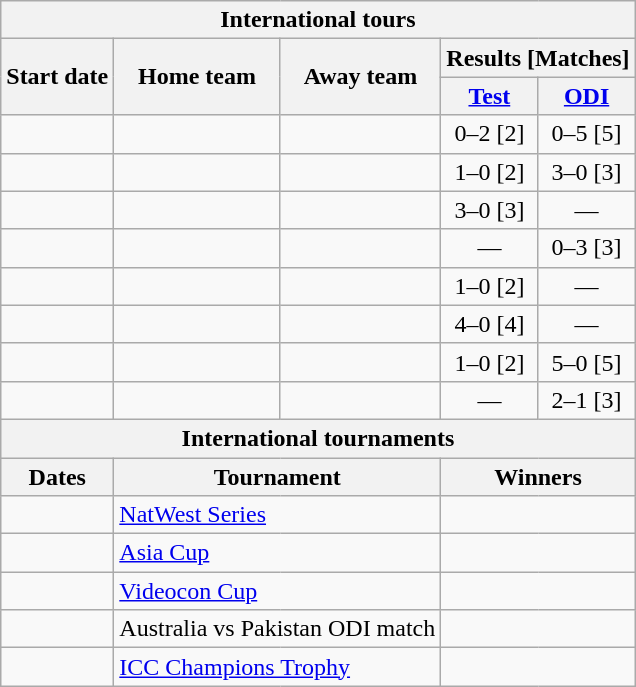<table class="wikitable sortable" style="text-align:center; white-space:nowrap">
<tr>
<th colspan=5>International tours</th>
</tr>
<tr>
<th rowspan=2>Start date</th>
<th rowspan=2>Home team</th>
<th rowspan=2>Away team</th>
<th colspan=2 class="unsortable">Results [Matches]</th>
</tr>
<tr>
<th width=50><a href='#'>Test</a></th>
<th width=50><a href='#'>ODI</a></th>
</tr>
<tr>
<td style="text-align:left"><a href='#'></a></td>
<td style="text-align:left"></td>
<td style="text-align:left"></td>
<td>0–2 [2]</td>
<td>0–5 [5]</td>
</tr>
<tr>
<td style="text-align:left"><a href='#'></a></td>
<td style="text-align:left"></td>
<td style="text-align:left"></td>
<td>1–0 [2]</td>
<td>3–0 [3]</td>
</tr>
<tr>
<td style="text-align:left"><a href='#'></a></td>
<td style="text-align:left"></td>
<td style="text-align:left"></td>
<td>3–0 [3]</td>
<td>—</td>
</tr>
<tr>
<td style="text-align:left"><a href='#'></a></td>
<td style="text-align:left"></td>
<td style="text-align:left"></td>
<td>—</td>
<td>0–3 [3]</td>
</tr>
<tr>
<td style="text-align:left"><a href='#'></a></td>
<td style="text-align:left"></td>
<td style="text-align:left"></td>
<td>1–0 [2]</td>
<td>—</td>
</tr>
<tr>
<td style="text-align:left"><a href='#'></a></td>
<td style="text-align:left"></td>
<td style="text-align:left"></td>
<td>4–0 [4]</td>
<td>—</td>
</tr>
<tr>
<td style="text-align:left"><a href='#'></a></td>
<td style="text-align:left"></td>
<td style="text-align:left"></td>
<td>1–0 [2]</td>
<td>5–0 [5]</td>
</tr>
<tr>
<td style="text-align:left"><a href='#'></a></td>
<td style="text-align:left"></td>
<td style="text-align:left"></td>
<td>—</td>
<td>2–1 [3]</td>
</tr>
<tr class="sortbottom">
<th colspan=5>International tournaments</th>
</tr>
<tr class="sortbottom">
<th>Dates</th>
<th colspan=2>Tournament</th>
<th colspan=2>Winners</th>
</tr>
<tr class="sortbottom">
<td style="text-align:left"><a href='#'></a></td>
<td style="text-align:left" colspan=2> <a href='#'>NatWest Series</a></td>
<td style="text-align:left" colspan=2></td>
</tr>
<tr class="sortbottom">
<td style="text-align:left"><a href='#'></a></td>
<td style="text-align:left" colspan=2> <a href='#'>Asia Cup</a></td>
<td style="text-align:left" colspan=2></td>
</tr>
<tr class="sortbottom">
<td style="text-align:left"><a href='#'></a></td>
<td style="text-align:left" colspan=2> <a href='#'>Videocon Cup</a></td>
<td style="text-align:left" colspan=2></td>
</tr>
<tr class="sortbottom">
<td style="text-align:left"><a href='#'></a></td>
<td style="text-align:left" colspan=2> Australia vs Pakistan ODI match</td>
<td style="text-align:left" colspan=2></td>
</tr>
<tr class="sortbottom">
<td style="text-align:left"><a href='#'></a></td>
<td style="text-align:left" colspan=2> <a href='#'>ICC Champions Trophy</a></td>
<td style="text-align:left" colspan=2></td>
</tr>
</table>
